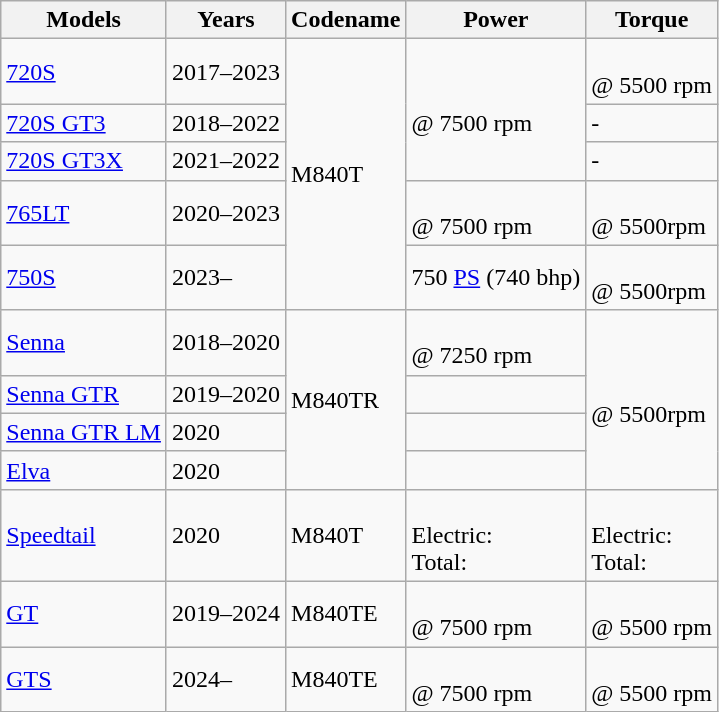<table class=wikitable>
<tr>
<th>Models</th>
<th>Years</th>
<th>Codename</th>
<th>Power</th>
<th>Torque</th>
</tr>
<tr>
<td><a href='#'>720S</a></td>
<td>2017–2023</td>
<td rowspan="5">M840T</td>
<td rowspan=3><br>@ 7500 rpm</td>
<td><br>@ 5500 rpm</td>
</tr>
<tr>
<td><a href='#'>720S GT3</a></td>
<td>2018–2022</td>
<td>-</td>
</tr>
<tr>
<td><a href='#'>720S GT3X</a></td>
<td>2021–2022</td>
<td>-</td>
</tr>
<tr>
<td><a href='#'>765LT</a></td>
<td>2020–2023</td>
<td><br>@ 7500 rpm</td>
<td><br>@ 5500rpm</td>
</tr>
<tr>
<td><a href='#'>750S</a></td>
<td>2023–</td>
<td>750 <a href='#'>PS</a> (740 bhp)</td>
<td><br>@ 5500rpm</td>
</tr>
<tr>
<td><a href='#'>Senna</a></td>
<td>2018–2020</td>
<td rowspan="4">M840TR</td>
<td><br>@ 7250 rpm</td>
<td rowspan="4"><br>@ 5500rpm</td>
</tr>
<tr>
<td><a href='#'>Senna GTR</a></td>
<td>2019–2020</td>
<td></td>
</tr>
<tr>
<td><a href='#'>Senna GTR LM</a></td>
<td>2020</td>
<td></td>
</tr>
<tr>
<td><a href='#'>Elva</a></td>
<td>2020</td>
<td><br></td>
</tr>
<tr>
<td><a href='#'>Speedtail</a></td>
<td>2020</td>
<td>M840T</td>
<td><br>Electric:  <br>Total: </td>
<td> <br>Electric:  <br>Total: </td>
</tr>
<tr>
<td><a href='#'>GT</a></td>
<td>2019–2024</td>
<td>M840TE</td>
<td><br>@ 7500 rpm</td>
<td><br>@ 5500 rpm</td>
</tr>
<tr>
<td><a href='#'>GTS</a></td>
<td>2024–</td>
<td>M840TE</td>
<td><br>@ 7500 rpm</td>
<td><br>@ 5500 rpm</td>
</tr>
</table>
